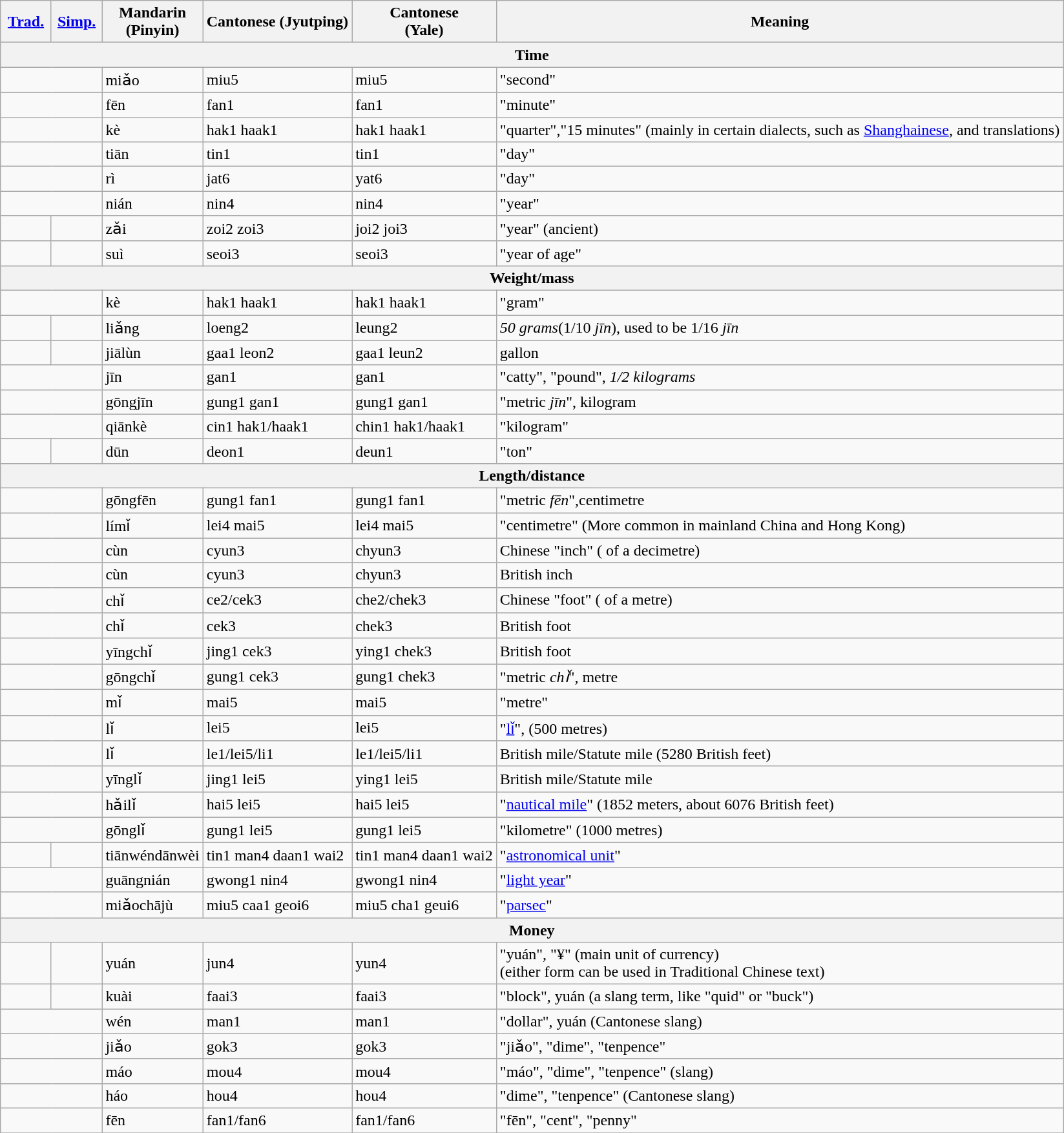<table class="wikitable">
<tr>
<th width="45"><a href='#'>Trad.</a></th>
<th width="45"><a href='#'>Simp.</a></th>
<th>Mandarin<br>(Pinyin)</th>
<th>Cantonese (Jyutping)</th>
<th>Cantonese<br>(Yale)</th>
<th>Meaning</th>
</tr>
<tr>
<th colspan="6" align="center">Time</th>
</tr>
<tr>
<td colspan="2" align="center"></td>
<td>miǎo</td>
<td>miu5</td>
<td>miu5</td>
<td>"second"</td>
</tr>
<tr>
<td colspan="2" align="center"></td>
<td>fēn</td>
<td>fan1</td>
<td>fan1</td>
<td>"minute"</td>
</tr>
<tr>
<td colspan="2" align="center"></td>
<td>kè</td>
<td>hak1 haak1</td>
<td>hak1 haak1</td>
<td>"quarter","15 minutes" (mainly in certain dialects, such as <a href='#'>Shanghainese</a>, and translations)</td>
</tr>
<tr>
<td colspan="2" align="center"></td>
<td>tiān</td>
<td>tin1</td>
<td>tin1</td>
<td>"day"</td>
</tr>
<tr>
<td colspan="2" align="center"></td>
<td>rì</td>
<td>jat6</td>
<td>yat6</td>
<td>"day"</td>
</tr>
<tr>
<td colspan="2" align="center"></td>
<td>nián</td>
<td>nin4</td>
<td>nin4</td>
<td>"year"</td>
</tr>
<tr>
<td align="center"></td>
<td align="center"></td>
<td>zǎi</td>
<td>zoi2 zoi3</td>
<td>joi2 joi3</td>
<td>"year" (ancient)</td>
</tr>
<tr>
<td align="center"></td>
<td align="center"></td>
<td>suì</td>
<td>seoi3</td>
<td>seoi3</td>
<td>"year of age"</td>
</tr>
<tr>
<th colspan="6" align="center">Weight/mass</th>
</tr>
<tr>
<td colspan="2" align="center"></td>
<td>kè</td>
<td>hak1 haak1</td>
<td>hak1 haak1</td>
<td>"gram"</td>
</tr>
<tr>
<td align="center"></td>
<td align="center"></td>
<td>liǎng</td>
<td>loeng2</td>
<td>leung2</td>
<td><em>50 grams</em>(1/10 <em>jīn</em>), used to be 1/16 <em>jīn</em></td>
</tr>
<tr>
<td align="center"></td>
<td align="center"></td>
<td>jiālùn</td>
<td>gaa1 leon2</td>
<td>gaa1 leun2</td>
<td>gallon</td>
</tr>
<tr>
<td colspan="2" align="center"></td>
<td>jīn</td>
<td>gan1</td>
<td>gan1</td>
<td>"catty", "pound", <em>1/2 kilograms</em></td>
</tr>
<tr>
<td colspan="2" align="center"></td>
<td>gōngjīn</td>
<td>gung1 gan1</td>
<td>gung1 gan1</td>
<td>"metric <em>jīn</em>", kilogram</td>
</tr>
<tr>
<td colspan="2" align="center"></td>
<td>qiānkè</td>
<td>cin1 hak1/haak1</td>
<td>chin1 hak1/haak1</td>
<td>"kilogram"</td>
</tr>
<tr>
<td align="center"></td>
<td align="center"></td>
<td>dūn</td>
<td>deon1</td>
<td>deun1</td>
<td>"ton"</td>
</tr>
<tr>
<th colspan="6" align="center">Length/distance</th>
</tr>
<tr>
<td colspan="2" align="center"></td>
<td>gōngfēn</td>
<td>gung1 fan1</td>
<td>gung1 fan1</td>
<td>"metric <em>fēn</em>",centimetre</td>
</tr>
<tr>
<td colspan="2" align="center"></td>
<td>límǐ</td>
<td>lei4 mai5</td>
<td>lei4 mai5</td>
<td>"centimetre" (More common in mainland China and Hong Kong)</td>
</tr>
<tr>
<td colspan="2" align="center"></td>
<td>cùn</td>
<td>cyun3</td>
<td>chyun3</td>
<td>Chinese "inch" ( of a decimetre)</td>
</tr>
<tr>
<td colspan="2" align="center"></td>
<td>cùn</td>
<td>cyun3</td>
<td>chyun3</td>
<td>British inch</td>
</tr>
<tr>
<td colspan="2" align="center"></td>
<td>chǐ</td>
<td>ce2/cek3</td>
<td>che2/chek3</td>
<td>Chinese "foot" ( of a metre)</td>
</tr>
<tr>
<td colspan="2" align="center"></td>
<td>chǐ</td>
<td>cek3</td>
<td>chek3</td>
<td>British foot</td>
</tr>
<tr>
<td colspan="2" align="center"></td>
<td>yīngchǐ</td>
<td>jing1 cek3</td>
<td>ying1 chek3</td>
<td>British foot</td>
</tr>
<tr>
<td colspan="2" align="center"></td>
<td>gōngchǐ</td>
<td>gung1 cek3</td>
<td>gung1 chek3</td>
<td>"metric <em>chǐ</em>", metre</td>
</tr>
<tr>
<td colspan="2" align="center"></td>
<td>mǐ</td>
<td>mai5</td>
<td>mai5</td>
<td>"metre"</td>
</tr>
<tr>
<td colspan="2" align="center"></td>
<td>lǐ</td>
<td>lei5</td>
<td>lei5</td>
<td>"<a href='#'>lǐ</a>", (500 metres)</td>
</tr>
<tr>
<td colspan="2" align="center"></td>
<td>lǐ</td>
<td>le1/lei5/li1</td>
<td>le1/lei5/li1</td>
<td>British mile/Statute mile (5280 British feet)</td>
</tr>
<tr>
<td colspan="2" align="center"></td>
<td>yīnglǐ</td>
<td>jing1 lei5</td>
<td>ying1 lei5</td>
<td>British mile/Statute mile</td>
</tr>
<tr>
<td colspan="2" align="center"></td>
<td>hǎilǐ</td>
<td>hai5 lei5</td>
<td>hai5 lei5</td>
<td>"<a href='#'>nautical mile</a>" (1852 meters, about 6076 British feet)</td>
</tr>
<tr>
<td colspan="2" align="center"></td>
<td>gōnglǐ</td>
<td>gung1 lei5</td>
<td>gung1 lei5</td>
<td>"kilometre" (1000 metres)</td>
</tr>
<tr>
<td align="center"></td>
<td align="center"></td>
<td>tiānwéndānwèi</td>
<td>tin1 man4 daan1 wai2</td>
<td>tin1 man4 daan1 wai2</td>
<td>"<a href='#'>astronomical unit</a>"</td>
</tr>
<tr>
<td colspan="2" align="center"></td>
<td>guāngnián</td>
<td>gwong1 nin4</td>
<td>gwong1 nin4</td>
<td>"<a href='#'>light year</a>"</td>
</tr>
<tr>
<td colspan="2" align="center"></td>
<td>miǎochājù</td>
<td>miu5 caa1 geoi6</td>
<td>miu5 cha1 geui6</td>
<td>"<a href='#'>parsec</a>"</td>
</tr>
<tr>
<th colspan="6" align="center">Money</th>
</tr>
<tr>
<td align="center"></td>
<td align="center"></td>
<td>yuán</td>
<td>jun4</td>
<td>yun4</td>
<td>"yuán", "¥" (main unit of currency)<br>(either form can be used in Traditional Chinese text)</td>
</tr>
<tr>
<td align="center"></td>
<td align="center"></td>
<td>kuài</td>
<td>faai3</td>
<td>faai3</td>
<td>"block", yuán (a slang term, like "quid" or "buck")</td>
</tr>
<tr>
<td colspan="2" align="center"></td>
<td>wén</td>
<td>man1</td>
<td>man1</td>
<td>"dollar", yuán (Cantonese slang)</td>
</tr>
<tr>
<td colspan="2" align="center"></td>
<td>jiǎo</td>
<td>gok3</td>
<td>gok3</td>
<td>"jiǎo", "dime", "tenpence"</td>
</tr>
<tr>
<td colspan="2" align="center"></td>
<td>máo</td>
<td>mou4</td>
<td>mou4</td>
<td>"máo", "dime", "tenpence" (slang)</td>
</tr>
<tr>
<td colspan="2" align="center"></td>
<td>háo</td>
<td>hou4</td>
<td>hou4</td>
<td>"dime", "tenpence" (Cantonese slang)</td>
</tr>
<tr>
<td colspan="2" align="center"></td>
<td>fēn</td>
<td>fan1/fan6</td>
<td>fan1/fan6</td>
<td>"fēn", "cent", "penny"</td>
</tr>
<tr>
</tr>
</table>
